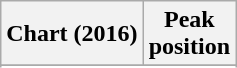<table class="wikitable sortable plainrowheaders" style="text-align:center">
<tr>
<th scope="col">Chart (2016)</th>
<th scope="col">Peak<br> position</th>
</tr>
<tr>
</tr>
<tr>
</tr>
<tr>
</tr>
<tr>
</tr>
<tr>
</tr>
</table>
